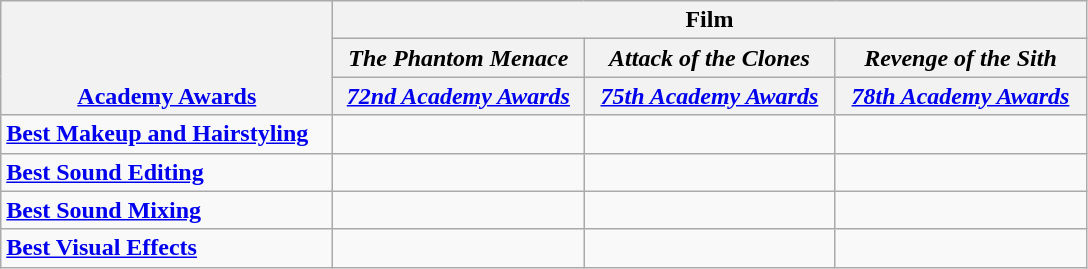<table class="wikitable" style="margin:left;">
<tr valign="bottom">
<th style="width:214px;" rowspan="3"><a href='#'>Academy Awards</a></th>
<th colspan="3">Film</th>
</tr>
<tr valign="bottom">
<th style="width:160px;"><em>The Phantom Menace</em></th>
<th style="width:160px;"><em>Attack of the Clones</em></th>
<th style="width:160px;"><em>Revenge of the Sith</em></th>
</tr>
<tr valign="bottom">
<th style="width:160px;"><em><a href='#'>72nd Academy Awards</a></em></th>
<th style="width:160px;"><em><a href='#'>75th Academy Awards</a></em></th>
<th style="width:160px;"><em><a href='#'>78th Academy Awards</a></em></th>
</tr>
<tr valign="top">
<td><strong><a href='#'>Best Makeup and Hairstyling</a></strong></td>
<td></td>
<td></td>
<td></td>
</tr>
<tr valign="top">
<td><strong><a href='#'>Best Sound Editing</a></strong></td>
<td></td>
<td></td>
<td></td>
</tr>
<tr valign="top">
<td><strong><a href='#'>Best Sound Mixing</a></strong></td>
<td></td>
<td></td>
<td></td>
</tr>
<tr valign="top">
<td><strong><a href='#'>Best Visual Effects</a></strong></td>
<td></td>
<td></td>
<td></td>
</tr>
</table>
